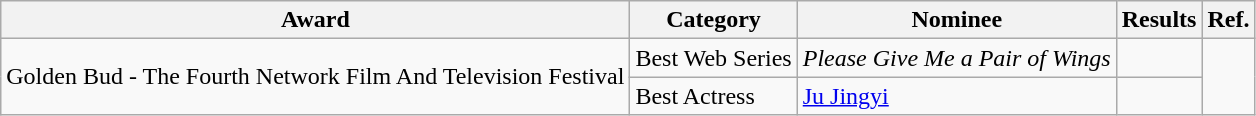<table class="wikitable">
<tr>
<th>Award</th>
<th>Category</th>
<th>Nominee</th>
<th>Results</th>
<th>Ref.</th>
</tr>
<tr>
<td rowspan=2>Golden Bud - The Fourth Network Film And Television Festival</td>
<td>Best Web Series</td>
<td><em>Please Give Me a Pair of Wings</em></td>
<td></td>
<td rowspan=2></td>
</tr>
<tr>
<td>Best Actress</td>
<td><a href='#'>Ju Jingyi</a></td>
<td></td>
</tr>
</table>
